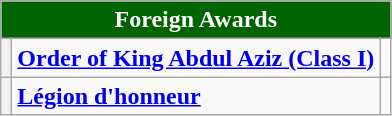<table class="wikitable">
<tr>
<th colspan="3" style="background:#006400; color:#FFFFFF; text-align:center"><strong>Foreign Awards</strong></th>
</tr>
<tr>
<th></th>
<td><strong><a href='#'>Order of King Abdul Aziz (Class I)</a></strong></td>
<td></td>
</tr>
<tr>
<th><strong></strong></th>
<td><strong><a href='#'>Légion d'honneur</a></strong></td>
<td></td>
</tr>
</table>
